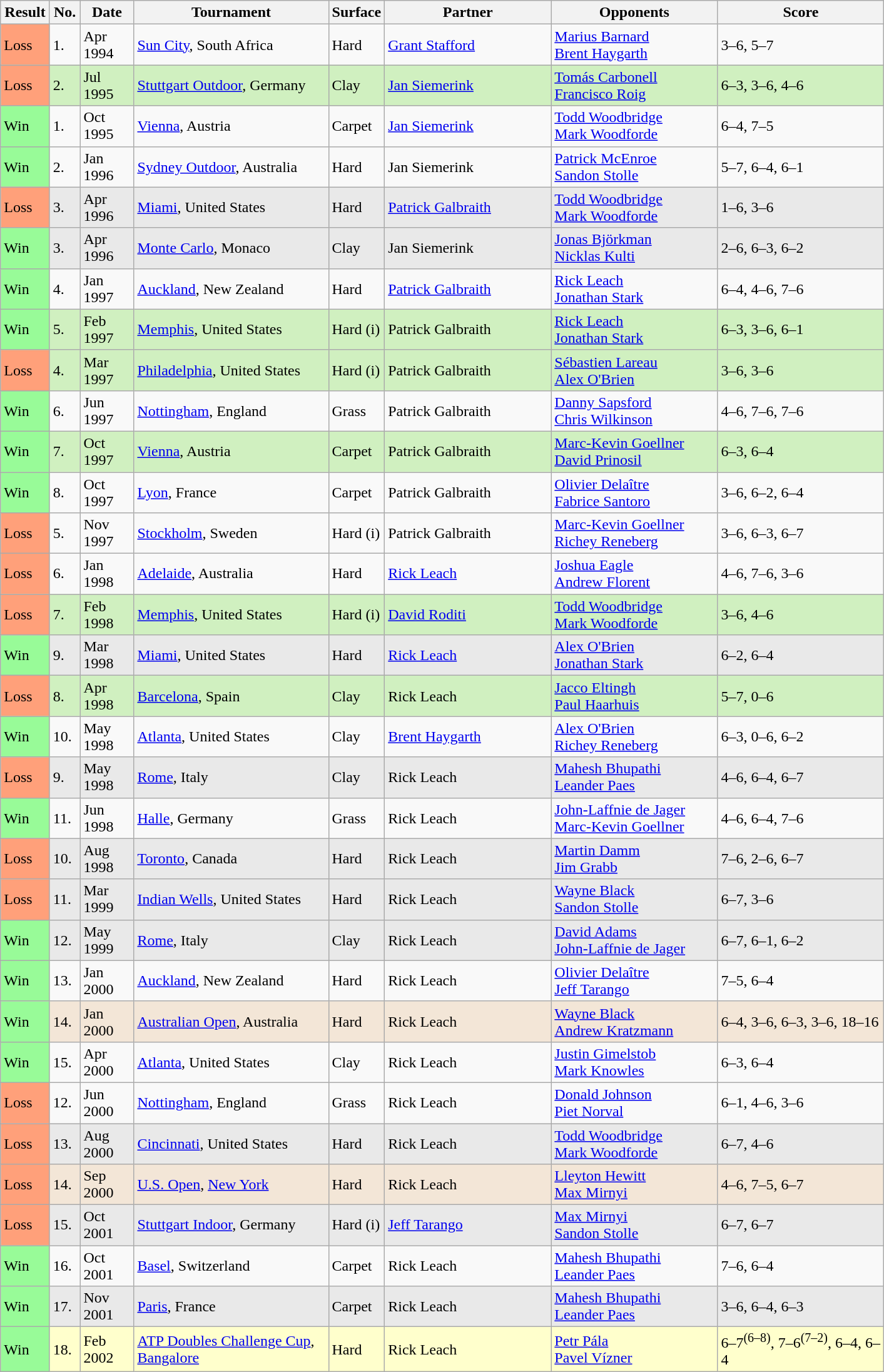<table class="sortable wikitable">
<tr>
<th style="width:45px">Result</th>
<th style="width:25px">No.</th>
<th style="width:50px">Date</th>
<th style="width:200px">Tournament</th>
<th style="width:50px">Surface</th>
<th style="width:170px">Partner</th>
<th style="width:170px">Opponents</th>
<th style="width:170px" class="unsortable">Score</th>
</tr>
<tr>
<td style="background:#ffa07a;">Loss</td>
<td>1.</td>
<td>Apr 1994</td>
<td><a href='#'>Sun City</a>, South Africa</td>
<td>Hard</td>
<td> <a href='#'>Grant Stafford</a></td>
<td> <a href='#'>Marius Barnard</a> <br>  <a href='#'>Brent Haygarth</a></td>
<td>3–6, 5–7</td>
</tr>
<tr bgcolor="#d0f0c0">
<td style="background:#ffa07a;">Loss</td>
<td>2.</td>
<td>Jul 1995</td>
<td><a href='#'>Stuttgart Outdoor</a>, Germany</td>
<td>Clay</td>
<td> <a href='#'>Jan Siemerink</a></td>
<td> <a href='#'>Tomás Carbonell</a> <br>  <a href='#'>Francisco Roig</a></td>
<td>6–3, 3–6, 4–6</td>
</tr>
<tr>
<td style="background:#98fb98;">Win</td>
<td>1.</td>
<td>Oct 1995</td>
<td><a href='#'>Vienna</a>, Austria</td>
<td>Carpet</td>
<td> <a href='#'>Jan Siemerink</a></td>
<td> <a href='#'>Todd Woodbridge</a> <br>  <a href='#'>Mark Woodforde</a></td>
<td>6–4, 7–5</td>
</tr>
<tr>
<td style="background:#98fb98;">Win</td>
<td>2.</td>
<td>Jan 1996</td>
<td><a href='#'>Sydney Outdoor</a>, Australia</td>
<td>Hard</td>
<td> Jan Siemerink</td>
<td> <a href='#'>Patrick McEnroe</a> <br>  <a href='#'>Sandon Stolle</a></td>
<td>5–7, 6–4, 6–1</td>
</tr>
<tr style="background:#e9e9e9;">
<td style="background:#ffa07a;">Loss</td>
<td>3.</td>
<td>Apr 1996</td>
<td><a href='#'>Miami</a>, United States</td>
<td>Hard</td>
<td> <a href='#'>Patrick Galbraith</a></td>
<td> <a href='#'>Todd Woodbridge</a> <br>  <a href='#'>Mark Woodforde</a></td>
<td>1–6, 3–6</td>
</tr>
<tr style="background:#e9e9e9;">
<td style="background:#98fb98;">Win</td>
<td>3.</td>
<td>Apr 1996</td>
<td><a href='#'>Monte Carlo</a>, Monaco</td>
<td>Clay</td>
<td> Jan Siemerink</td>
<td> <a href='#'>Jonas Björkman</a> <br>  <a href='#'>Nicklas Kulti</a></td>
<td>2–6, 6–3, 6–2</td>
</tr>
<tr>
<td style="background:#98fb98;">Win</td>
<td>4.</td>
<td>Jan 1997</td>
<td><a href='#'>Auckland</a>, New Zealand</td>
<td>Hard</td>
<td> <a href='#'>Patrick Galbraith</a></td>
<td> <a href='#'>Rick Leach</a> <br>  <a href='#'>Jonathan Stark</a></td>
<td>6–4, 4–6, 7–6</td>
</tr>
<tr bgcolor="#d0f0c0">
<td style="background:#98fb98;">Win</td>
<td>5.</td>
<td>Feb 1997</td>
<td><a href='#'>Memphis</a>, United States</td>
<td>Hard (i)</td>
<td> Patrick Galbraith</td>
<td> <a href='#'>Rick Leach</a> <br>  <a href='#'>Jonathan Stark</a></td>
<td>6–3, 3–6, 6–1</td>
</tr>
<tr bgcolor="#d0f0c0">
<td style="background:#ffa07a;">Loss</td>
<td>4.</td>
<td>Mar 1997</td>
<td><a href='#'>Philadelphia</a>, United States</td>
<td>Hard (i)</td>
<td> Patrick Galbraith</td>
<td> <a href='#'>Sébastien Lareau</a> <br>  <a href='#'>Alex O'Brien</a></td>
<td>3–6, 3–6</td>
</tr>
<tr>
<td style="background:#98fb98;">Win</td>
<td>6.</td>
<td>Jun 1997</td>
<td><a href='#'>Nottingham</a>, England</td>
<td>Grass</td>
<td> Patrick Galbraith</td>
<td> <a href='#'>Danny Sapsford</a> <br>  <a href='#'>Chris Wilkinson</a></td>
<td>4–6, 7–6, 7–6</td>
</tr>
<tr bgcolor="#d0f0c0">
<td style="background:#98fb98;">Win</td>
<td>7.</td>
<td>Oct 1997</td>
<td><a href='#'>Vienna</a>, Austria</td>
<td>Carpet</td>
<td> Patrick Galbraith</td>
<td> <a href='#'>Marc-Kevin Goellner</a> <br>  <a href='#'>David Prinosil</a></td>
<td>6–3, 6–4</td>
</tr>
<tr>
<td style="background:#98fb98;">Win</td>
<td>8.</td>
<td>Oct 1997</td>
<td><a href='#'>Lyon</a>, France</td>
<td>Carpet</td>
<td> Patrick Galbraith</td>
<td> <a href='#'>Olivier Delaître</a> <br>  <a href='#'>Fabrice Santoro</a></td>
<td>3–6, 6–2, 6–4</td>
</tr>
<tr>
<td style="background:#ffa07a;">Loss</td>
<td>5.</td>
<td>Nov 1997</td>
<td><a href='#'>Stockholm</a>, Sweden</td>
<td>Hard (i)</td>
<td> Patrick Galbraith</td>
<td> <a href='#'>Marc-Kevin Goellner</a> <br>  <a href='#'>Richey Reneberg</a></td>
<td>3–6, 6–3, 6–7</td>
</tr>
<tr>
<td style="background:#ffa07a;">Loss</td>
<td>6.</td>
<td>Jan 1998</td>
<td><a href='#'>Adelaide</a>, Australia</td>
<td>Hard</td>
<td> <a href='#'>Rick Leach</a></td>
<td> <a href='#'>Joshua Eagle</a> <br>  <a href='#'>Andrew Florent</a></td>
<td>4–6, 7–6, 3–6</td>
</tr>
<tr bgcolor="#d0f0c0">
<td style="background:#ffa07a;">Loss</td>
<td>7.</td>
<td>Feb 1998</td>
<td><a href='#'>Memphis</a>, United States</td>
<td>Hard (i)</td>
<td> <a href='#'>David Roditi</a></td>
<td> <a href='#'>Todd Woodbridge</a> <br>  <a href='#'>Mark Woodforde</a></td>
<td>3–6, 4–6</td>
</tr>
<tr style="background:#e9e9e9;">
<td style="background:#98fb98;">Win</td>
<td>9.</td>
<td>Mar 1998</td>
<td><a href='#'>Miami</a>, United States</td>
<td>Hard</td>
<td> <a href='#'>Rick Leach</a></td>
<td> <a href='#'>Alex O'Brien</a> <br>  <a href='#'>Jonathan Stark</a></td>
<td>6–2, 6–4</td>
</tr>
<tr bgcolor="#d0f0c0">
<td style="background:#ffa07a;">Loss</td>
<td>8.</td>
<td>Apr 1998</td>
<td><a href='#'>Barcelona</a>, Spain</td>
<td>Clay</td>
<td> Rick Leach</td>
<td> <a href='#'>Jacco Eltingh</a> <br>  <a href='#'>Paul Haarhuis</a></td>
<td>5–7, 0–6</td>
</tr>
<tr>
<td style="background:#98fb98;">Win</td>
<td>10.</td>
<td>May 1998</td>
<td><a href='#'>Atlanta</a>, United States</td>
<td>Clay</td>
<td> <a href='#'>Brent Haygarth</a></td>
<td> <a href='#'>Alex O'Brien</a> <br>  <a href='#'>Richey Reneberg</a></td>
<td>6–3, 0–6, 6–2</td>
</tr>
<tr style="background:#e9e9e9;">
<td style="background:#ffa07a;">Loss</td>
<td>9.</td>
<td>May 1998</td>
<td><a href='#'>Rome</a>, Italy</td>
<td>Clay</td>
<td> Rick Leach</td>
<td> <a href='#'>Mahesh Bhupathi</a> <br>  <a href='#'>Leander Paes</a></td>
<td>4–6, 6–4, 6–7</td>
</tr>
<tr>
<td style="background:#98fb98;">Win</td>
<td>11.</td>
<td>Jun 1998</td>
<td><a href='#'>Halle</a>, Germany</td>
<td>Grass</td>
<td> Rick Leach</td>
<td> <a href='#'>John-Laffnie de Jager</a> <br>  <a href='#'>Marc-Kevin Goellner</a></td>
<td>4–6, 6–4, 7–6</td>
</tr>
<tr style="background:#e9e9e9;">
<td style="background:#ffa07a;">Loss</td>
<td>10.</td>
<td>Aug 1998</td>
<td><a href='#'>Toronto</a>, Canada</td>
<td>Hard</td>
<td> Rick Leach</td>
<td> <a href='#'>Martin Damm</a> <br>  <a href='#'>Jim Grabb</a></td>
<td>7–6, 2–6, 6–7</td>
</tr>
<tr style="background:#e9e9e9;">
<td style="background:#ffa07a;">Loss</td>
<td>11.</td>
<td>Mar 1999</td>
<td><a href='#'>Indian Wells</a>, United States</td>
<td>Hard</td>
<td> Rick Leach</td>
<td> <a href='#'>Wayne Black</a> <br>  <a href='#'>Sandon Stolle</a></td>
<td>6–7, 3–6</td>
</tr>
<tr style="background:#e9e9e9;">
<td style="background:#98fb98;">Win</td>
<td>12.</td>
<td>May 1999</td>
<td><a href='#'>Rome</a>, Italy</td>
<td>Clay</td>
<td> Rick Leach</td>
<td> <a href='#'>David Adams</a> <br>  <a href='#'>John-Laffnie de Jager</a></td>
<td>6–7, 6–1, 6–2</td>
</tr>
<tr>
<td style="background:#98fb98;">Win</td>
<td>13.</td>
<td>Jan 2000</td>
<td><a href='#'>Auckland</a>, New Zealand</td>
<td>Hard</td>
<td> Rick Leach</td>
<td> <a href='#'>Olivier Delaître</a> <br>  <a href='#'>Jeff Tarango</a></td>
<td>7–5, 6–4</td>
</tr>
<tr style="background:#f3e6d7;">
<td style="background:#98fb98;">Win</td>
<td>14.</td>
<td>Jan 2000</td>
<td><a href='#'>Australian Open</a>, Australia</td>
<td>Hard</td>
<td> Rick Leach</td>
<td> <a href='#'>Wayne Black</a> <br>  <a href='#'>Andrew Kratzmann</a></td>
<td>6–4, 3–6, 6–3, 3–6, 18–16</td>
</tr>
<tr>
<td style="background:#98fb98;">Win</td>
<td>15.</td>
<td>Apr 2000</td>
<td><a href='#'>Atlanta</a>, United States</td>
<td>Clay</td>
<td> Rick Leach</td>
<td> <a href='#'>Justin Gimelstob</a> <br>  <a href='#'>Mark Knowles</a></td>
<td>6–3, 6–4</td>
</tr>
<tr>
<td style="background:#ffa07a;">Loss</td>
<td>12.</td>
<td>Jun 2000</td>
<td><a href='#'>Nottingham</a>, England</td>
<td>Grass</td>
<td> Rick Leach</td>
<td> <a href='#'>Donald Johnson</a> <br>  <a href='#'>Piet Norval</a></td>
<td>6–1, 4–6, 3–6</td>
</tr>
<tr style="background:#e9e9e9;">
<td style="background:#ffa07a;">Loss</td>
<td>13.</td>
<td>Aug 2000</td>
<td><a href='#'>Cincinnati</a>, United States</td>
<td>Hard</td>
<td> Rick Leach</td>
<td> <a href='#'>Todd Woodbridge</a> <br>  <a href='#'>Mark Woodforde</a></td>
<td>6–7, 4–6</td>
</tr>
<tr style="background:#f3e6d7;">
<td style="background:#ffa07a;">Loss</td>
<td>14.</td>
<td>Sep 2000</td>
<td><a href='#'>U.S. Open</a>, <a href='#'>New York</a></td>
<td>Hard</td>
<td> Rick Leach</td>
<td> <a href='#'>Lleyton Hewitt</a> <br>  <a href='#'>Max Mirnyi</a></td>
<td>4–6, 7–5, 6–7</td>
</tr>
<tr style="background:#e9e9e9;">
<td style="background:#ffa07a;">Loss</td>
<td>15.</td>
<td>Oct 2001</td>
<td><a href='#'>Stuttgart Indoor</a>, Germany</td>
<td>Hard (i)</td>
<td> <a href='#'>Jeff Tarango</a></td>
<td> <a href='#'>Max Mirnyi</a> <br>  <a href='#'>Sandon Stolle</a></td>
<td>6–7, 6–7</td>
</tr>
<tr>
<td style="background:#98fb98;">Win</td>
<td>16.</td>
<td>Oct 2001</td>
<td><a href='#'>Basel</a>, Switzerland</td>
<td>Carpet</td>
<td> Rick Leach</td>
<td> <a href='#'>Mahesh Bhupathi</a> <br>  <a href='#'>Leander Paes</a></td>
<td>7–6, 6–4</td>
</tr>
<tr style="background:#e9e9e9;">
<td style="background:#98fb98;">Win</td>
<td>17.</td>
<td>Nov 2001</td>
<td><a href='#'>Paris</a>, France</td>
<td>Carpet</td>
<td> Rick Leach</td>
<td> <a href='#'>Mahesh Bhupathi</a> <br>  <a href='#'>Leander Paes</a></td>
<td>3–6, 6–4, 6–3</td>
</tr>
<tr bgcolor="ffffcc">
<td style="background:#98fb98;">Win</td>
<td>18.</td>
<td>Feb 2002</td>
<td><a href='#'>ATP Doubles Challenge Cup</a>, <a href='#'>Bangalore</a></td>
<td>Hard</td>
<td> Rick Leach</td>
<td> <a href='#'>Petr Pála</a> <br>  <a href='#'>Pavel Vízner</a></td>
<td>6–7<sup>(6–8)</sup>, 7–6<sup>(7–2)</sup>, 6–4, 6–4</td>
</tr>
</table>
